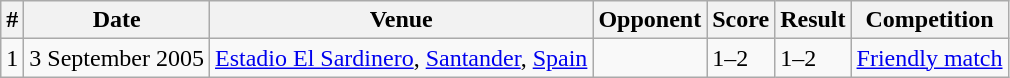<table class="wikitable">
<tr>
<th>#</th>
<th>Date</th>
<th>Venue</th>
<th>Opponent</th>
<th>Score</th>
<th>Result</th>
<th>Competition</th>
</tr>
<tr>
<td>1</td>
<td>3 September 2005</td>
<td><a href='#'>Estadio El Sardinero</a>, <a href='#'>Santander</a>, <a href='#'>Spain</a></td>
<td></td>
<td>1–2</td>
<td>1–2</td>
<td><a href='#'>Friendly match</a></td>
</tr>
</table>
